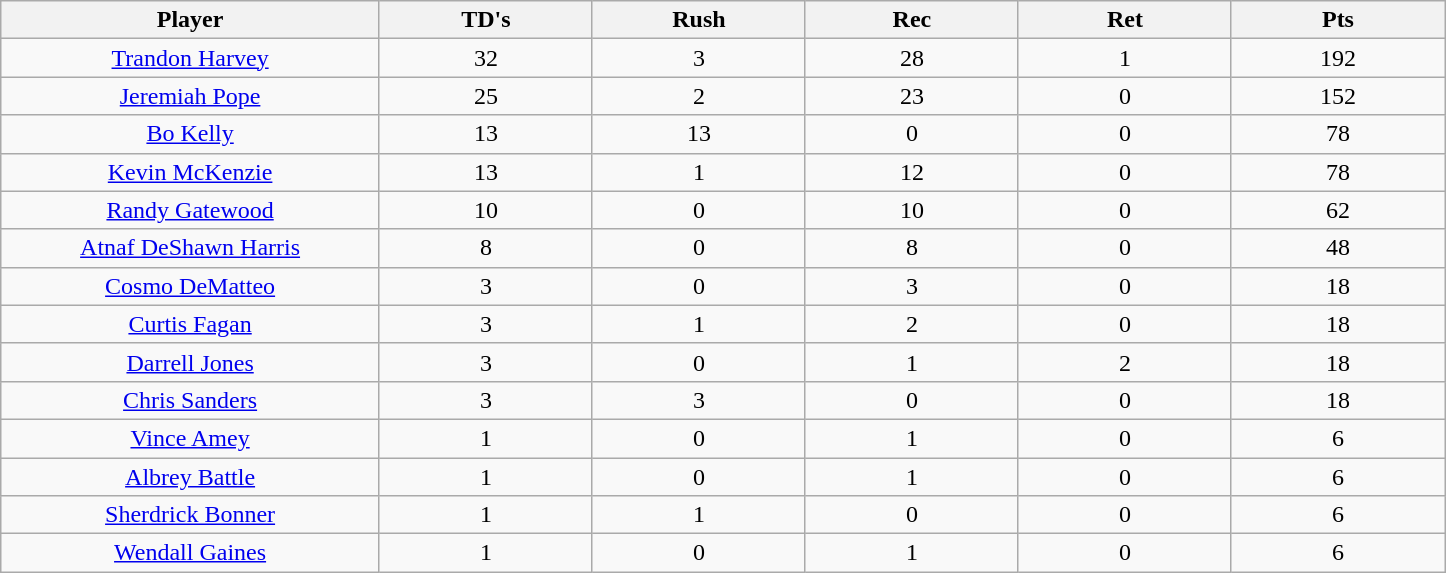<table class="wikitable sortable">
<tr>
<th bgcolor="#DDDDFF" width="16%">Player</th>
<th bgcolor="#DDDDFF" width="9%">TD's</th>
<th bgcolor="#DDDDFF" width="9%">Rush</th>
<th bgcolor="#DDDDFF" width="9%">Rec</th>
<th bgcolor="#DDDDFF" width="9%">Ret</th>
<th bgcolor="#DDDDFF" width="9%">Pts</th>
</tr>
<tr align="center">
<td><a href='#'>Trandon Harvey</a></td>
<td>32</td>
<td>3</td>
<td>28</td>
<td>1</td>
<td>192</td>
</tr>
<tr align="center">
<td><a href='#'>Jeremiah Pope</a></td>
<td>25</td>
<td>2</td>
<td>23</td>
<td>0</td>
<td>152</td>
</tr>
<tr align="center">
<td><a href='#'>Bo Kelly</a></td>
<td>13</td>
<td>13</td>
<td>0</td>
<td>0</td>
<td>78</td>
</tr>
<tr align="center">
<td><a href='#'>Kevin McKenzie</a></td>
<td>13</td>
<td>1</td>
<td>12</td>
<td>0</td>
<td>78</td>
</tr>
<tr align="center">
<td><a href='#'>Randy Gatewood</a></td>
<td>10</td>
<td>0</td>
<td>10</td>
<td>0</td>
<td>62</td>
</tr>
<tr align="center">
<td><a href='#'>Atnaf DeShawn Harris</a></td>
<td>8</td>
<td>0</td>
<td>8</td>
<td>0</td>
<td>48</td>
</tr>
<tr align="center">
<td><a href='#'>Cosmo DeMatteo</a></td>
<td>3</td>
<td>0</td>
<td>3</td>
<td>0</td>
<td>18</td>
</tr>
<tr align="center">
<td><a href='#'>Curtis Fagan</a></td>
<td>3</td>
<td>1</td>
<td>2</td>
<td>0</td>
<td>18</td>
</tr>
<tr align="center">
<td><a href='#'>Darrell Jones</a></td>
<td>3</td>
<td>0</td>
<td>1</td>
<td>2</td>
<td>18</td>
</tr>
<tr align="center">
<td><a href='#'>Chris Sanders</a></td>
<td>3</td>
<td>3</td>
<td>0</td>
<td>0</td>
<td>18</td>
</tr>
<tr align="center">
<td><a href='#'>Vince Amey</a></td>
<td>1</td>
<td>0</td>
<td>1</td>
<td>0</td>
<td>6</td>
</tr>
<tr align="center">
<td><a href='#'>Albrey Battle</a></td>
<td>1</td>
<td>0</td>
<td>1</td>
<td>0</td>
<td>6</td>
</tr>
<tr align="center">
<td><a href='#'>Sherdrick Bonner</a></td>
<td>1</td>
<td>1</td>
<td>0</td>
<td>0</td>
<td>6</td>
</tr>
<tr align="center">
<td><a href='#'>Wendall Gaines</a></td>
<td>1</td>
<td>0</td>
<td>1</td>
<td>0</td>
<td>6</td>
</tr>
</table>
